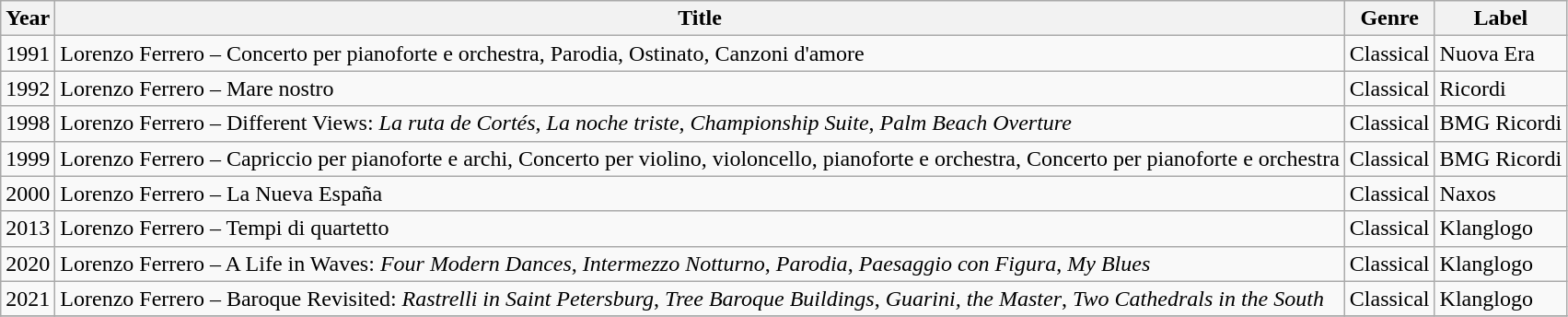<table class="wikitable">
<tr>
<th>Year</th>
<th>Title</th>
<th>Genre</th>
<th>Label</th>
</tr>
<tr>
<td>1991</td>
<td>Lorenzo Ferrero – Concerto per pianoforte e orchestra, Parodia, Ostinato, Canzoni d'amore</td>
<td>Classical</td>
<td>Nuova Era</td>
</tr>
<tr>
<td>1992</td>
<td>Lorenzo Ferrero – Mare nostro</td>
<td>Classical</td>
<td>Ricordi</td>
</tr>
<tr>
<td>1998</td>
<td>Lorenzo Ferrero – Different Views: <em>La ruta de Cortés</em>, <em>La noche triste</em>, <em>Championship Suite</em>, <em>Palm Beach Overture</em></td>
<td>Classical</td>
<td>BMG Ricordi</td>
</tr>
<tr>
<td>1999</td>
<td>Lorenzo Ferrero – Capriccio per pianoforte e archi, Concerto per violino, violoncello, pianoforte e orchestra, Concerto per pianoforte e orchestra</td>
<td>Classical</td>
<td>BMG Ricordi</td>
</tr>
<tr>
<td>2000</td>
<td>Lorenzo Ferrero – La Nueva España</td>
<td>Classical</td>
<td>Naxos</td>
</tr>
<tr>
<td>2013</td>
<td>Lorenzo Ferrero – Tempi di quartetto</td>
<td>Classical</td>
<td>Klanglogo</td>
</tr>
<tr>
<td>2020</td>
<td>Lorenzo Ferrero – A Life in Waves: <em>Four Modern Dances</em>, <em>Intermezzo Notturno</em>, <em>Parodia</em>, <em>Paesaggio con Figura</em>, <em>My Blues</em></td>
<td>Classical</td>
<td>Klanglogo</td>
</tr>
<tr>
<td>2021</td>
<td>Lorenzo Ferrero – Baroque Revisited: <em>Rastrelli in Saint Petersburg</em>, <em>Tree Baroque Buildings</em>, <em>Guarini, the Master</em>, <em>Two Cathedrals in the South</em></td>
<td>Classical</td>
<td>Klanglogo</td>
</tr>
<tr>
</tr>
</table>
